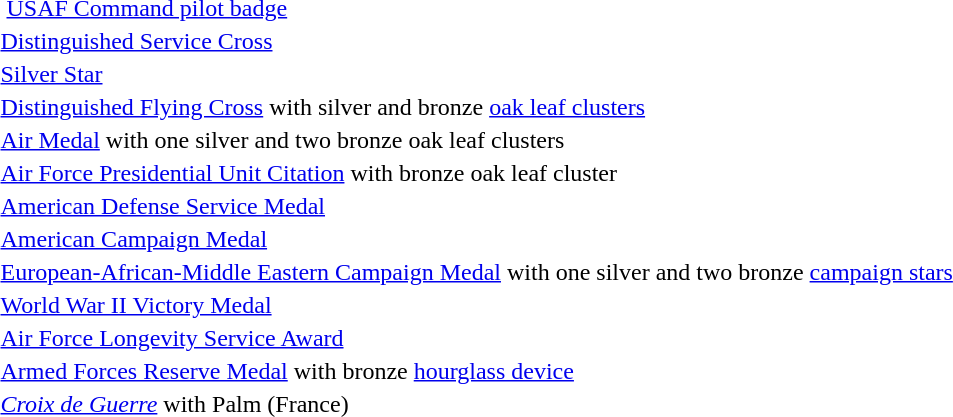<table>
<tr>
<td colspan="2">  <a href='#'>USAF Command pilot badge</a></td>
</tr>
<tr>
<td></td>
<td><a href='#'>Distinguished Service Cross</a></td>
</tr>
<tr>
<td></td>
<td><a href='#'>Silver Star</a></td>
</tr>
<tr>
<td></td>
<td><a href='#'>Distinguished Flying Cross</a> with silver and bronze <a href='#'>oak leaf clusters</a></td>
</tr>
<tr>
<td></td>
<td><a href='#'>Air Medal</a> with one silver and two bronze oak leaf clusters</td>
</tr>
<tr>
<td></td>
<td><a href='#'>Air Force Presidential Unit Citation</a> with bronze oak leaf cluster</td>
</tr>
<tr>
<td></td>
<td><a href='#'>American Defense Service Medal</a></td>
</tr>
<tr>
<td></td>
<td><a href='#'>American Campaign Medal</a></td>
</tr>
<tr>
<td></td>
<td><a href='#'>European-African-Middle Eastern Campaign Medal</a> with one silver and two bronze <a href='#'>campaign stars</a></td>
</tr>
<tr>
<td></td>
<td><a href='#'>World War II Victory Medal</a></td>
</tr>
<tr>
<td></td>
<td><a href='#'>Air Force Longevity Service Award</a></td>
</tr>
<tr>
<td></td>
<td><a href='#'>Armed Forces Reserve Medal</a> with bronze <a href='#'>hourglass device</a></td>
</tr>
<tr>
<td></td>
<td><em><a href='#'>Croix de Guerre</a></em> with Palm (France)</td>
</tr>
<tr>
</tr>
</table>
